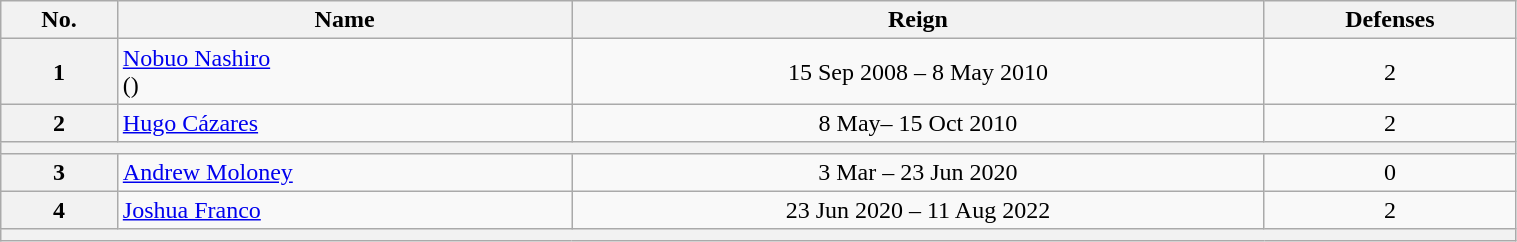<table class="wikitable sortable" style="width:80%">
<tr>
<th>No.</th>
<th>Name</th>
<th>Reign</th>
<th>Defenses</th>
</tr>
<tr align=center>
<th>1</th>
<td align=left><a href='#'>Nobuo Nashiro</a><br>()</td>
<td>15 Sep 2008 – 8 May 2010</td>
<td>2</td>
</tr>
<tr align=center>
<th>2</th>
<td align=left><a href='#'>Hugo Cázares</a></td>
<td>8 May– 15 Oct 2010</td>
<td>2</td>
</tr>
<tr align=center>
<th colspan=4></th>
</tr>
<tr align=center>
<th>3</th>
<td align=left><a href='#'>Andrew Moloney</a><br></td>
<td>3 Mar – 23 Jun 2020</td>
<td>0</td>
</tr>
<tr align=center>
<th>4</th>
<td align=left><a href='#'>Joshua Franco</a></td>
<td>23 Jun 2020 – 11 Aug 2022</td>
<td>2</td>
</tr>
<tr align=center>
<th colspan=4></th>
</tr>
</table>
